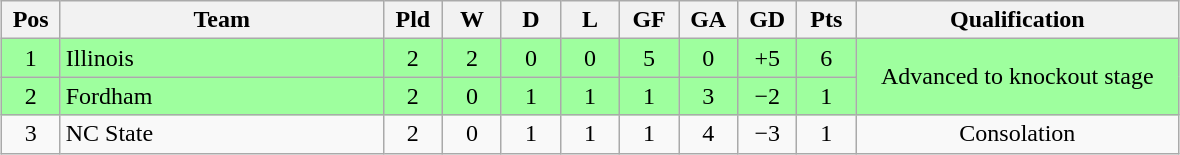<table class="wikitable" style="text-align:center; margin: 1em auto">
<tr>
<th style=width:2em>Pos</th>
<th style=width:13em>Team</th>
<th style=width:2em>Pld</th>
<th style=width:2em>W</th>
<th style=width:2em>D</th>
<th style=width:2em>L</th>
<th style=width:2em>GF</th>
<th style=width:2em>GA</th>
<th style=width:2em>GD</th>
<th style=width:2em>Pts</th>
<th style=width:13em>Qualification</th>
</tr>
<tr bgcolor="#9eff9e">
<td>1</td>
<td style="text-align:left">Illinois</td>
<td>2</td>
<td>2</td>
<td>0</td>
<td>0</td>
<td>5</td>
<td>0</td>
<td>+5</td>
<td>6</td>
<td rowspan="2">Advanced to knockout stage</td>
</tr>
<tr bgcolor="#9eff9e">
<td>2</td>
<td style="text-align:left">Fordham</td>
<td>2</td>
<td>0</td>
<td>1</td>
<td>1</td>
<td>1</td>
<td>3</td>
<td>−2</td>
<td>1</td>
</tr>
<tr>
<td>3</td>
<td style="text-align:left">NC State</td>
<td>2</td>
<td>0</td>
<td>1</td>
<td>1</td>
<td>1</td>
<td>4</td>
<td>−3</td>
<td>1</td>
<td>Consolation</td>
</tr>
</table>
